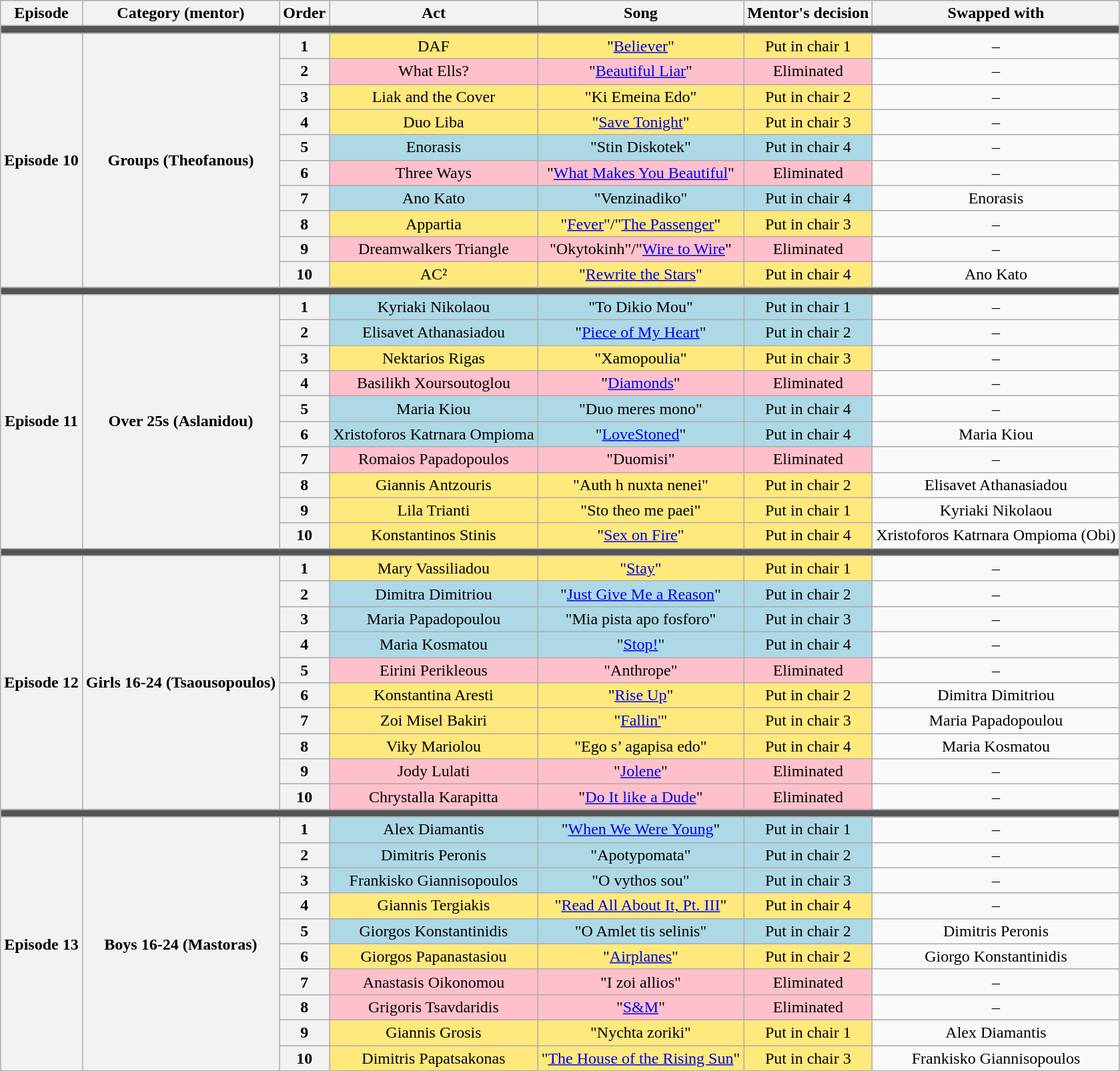<table class="wikitable plainrowheaders" style="text-align: center;">
<tr>
<th scope="col">Episode</th>
<th>Category (mentor)</th>
<th>Order</th>
<th>Act</th>
<th>Song</th>
<th>Mentor's decision</th>
<th>Swapped with</th>
</tr>
<tr>
<td colspan="7" style="background:#555;"></td>
</tr>
<tr>
<th rowspan="10">Episode 10<br></th>
<th rowspan="10">Groups (Theofanous)</th>
<th>1</th>
<td style="background:#FFE87C;">DAF</td>
<td style="background:#FFE87C;">"<a href='#'>Believer</a>"</td>
<td style="background:#FFE87C;">Put in chair 1</td>
<td>–</td>
</tr>
<tr>
<th>2</th>
<td style="background:pink;">What Ells?</td>
<td style="background:pink;">"<a href='#'>Beautiful Liar</a>"</td>
<td style="background:pink;">Eliminated</td>
<td>–</td>
</tr>
<tr>
<th>3</th>
<td style="background:#FFE87C;">Liak and the Cover</td>
<td style="background:#FFE87C;">"Ki Emeina Edo"</td>
<td style="background:#FFE87C;">Put in chair 2</td>
<td>–</td>
</tr>
<tr>
<th>4</th>
<td style="background:#FFE87C;">Duo Liba</td>
<td style="background:#FFE87C;">"<a href='#'>Save Tonight</a>"</td>
<td style="background:#FFE87C;">Put in chair 3</td>
<td>–</td>
</tr>
<tr>
<th>5</th>
<td style="background:lightblue;">Enorasis</td>
<td style="background:lightblue;">"Stin Diskotek"</td>
<td style="background:lightblue;">Put in chair 4</td>
<td>–</td>
</tr>
<tr>
<th>6</th>
<td style="background:pink;">Three Ways</td>
<td style="background:pink;">"<a href='#'>What Makes You Beautiful</a>"</td>
<td style="background:pink;">Eliminated</td>
<td>–</td>
</tr>
<tr>
<th>7</th>
<td style="background:lightblue;">Ano Kato</td>
<td style="background:lightblue;">"Venzinadiko"</td>
<td style="background:lightblue;">Put in chair 4</td>
<td>Enorasis</td>
</tr>
<tr>
<th>8</th>
<td style="background:#FFE87C;">Appartia</td>
<td style="background:#FFE87C;">"<a href='#'>Fever</a>"/"<a href='#'>The Passenger</a>"</td>
<td style="background:#FFE87C;">Put in chair 3</td>
<td>–</td>
</tr>
<tr>
<th>9</th>
<td style="background:pink;">Dreamwalkers Triangle</td>
<td style="background:pink;">"Okytokinh"/"<a href='#'>Wire to Wire</a>"</td>
<td style="background:pink;">Eliminated</td>
<td>–</td>
</tr>
<tr>
<th>10</th>
<td style="background:#FFE87C;">AC²</td>
<td style="background:#FFE87C;">"<a href='#'>Rewrite the Stars</a>"</td>
<td style="background:#FFE87C;">Put in chair 4</td>
<td>Ano Kato</td>
</tr>
<tr>
<td colspan="7" style="background:#555;"></td>
</tr>
<tr>
<th rowspan="10">Episode 11<br></th>
<th rowspan="10">Over 25s (Aslanidou)</th>
<th>1</th>
<td style="background:lightblue">Kyriaki Nikolaou</td>
<td style="background:lightblue">"To Dikio Mou"</td>
<td style="background:lightblue">Put in chair 1</td>
<td>–</td>
</tr>
<tr>
<th>2</th>
<td style="background:lightblue">Elisavet Athanasiadou</td>
<td style="background:lightblue">"<a href='#'>Piece of My Heart</a>"</td>
<td style="background:lightblue">Put in chair 2</td>
<td>–</td>
</tr>
<tr>
<th>3</th>
<td style="background:#FFE87C;">Nektarios Rigas</td>
<td style="background:#FFE87C;">"Xamopoulia"</td>
<td style="background:#FFE87C;">Put in chair 3</td>
<td>–</td>
</tr>
<tr>
<th>4</th>
<td style="background:pink;">Basilikh Xoursoutoglou</td>
<td style="background:pink;">"<a href='#'>Diamonds</a>"</td>
<td style="background:pink;">Eliminated</td>
<td>–</td>
</tr>
<tr>
<th>5</th>
<td style="background:lightblue">Maria Kiou</td>
<td style="background:lightblue">"Duo meres mono"</td>
<td style="background:lightblue">Put in chair 4</td>
<td>–</td>
</tr>
<tr>
<th>6</th>
<td style="background:lightblue;">Xristoforos Katrnara Ompioma</td>
<td style="background:lightblue;">"<a href='#'>LoveStoned</a>"</td>
<td style="background:lightblue;">Put in chair 4</td>
<td>Maria Kiou</td>
</tr>
<tr>
<th>7</th>
<td style="background:pink;">Romaios Papadopoulos</td>
<td style="background:pink;">"Duomisi"</td>
<td style="background:pink;">Eliminated</td>
<td>–</td>
</tr>
<tr>
<th>8</th>
<td style="background:#FFE87C;">Giannis Antzouris</td>
<td style="background:#FFE87C;">"Auth h nuxta nenei"</td>
<td style="background:#FFE87C;">Put in chair 2</td>
<td>Elisavet Athanasiadou</td>
</tr>
<tr>
<th>9</th>
<td style="background:#FFE87C;">Lila Trianti</td>
<td style="background:#FFE87C;">"Sto theo me paei"</td>
<td style="background:#FFE87C;">Put in chair 1</td>
<td>Kyriaki Nikolaou</td>
</tr>
<tr>
<th>10</th>
<td style="background:#FFE87C;">Konstantinos Stinis</td>
<td style="background:#FFE87C;">"<a href='#'>Sex on Fire</a>"</td>
<td style="background:#FFE87C;">Put in chair 4</td>
<td>Xristoforos Katrnara Ompioma (Obi)</td>
</tr>
<tr>
<td colspan="7" style="background:#555;"></td>
</tr>
<tr>
<th rowspan="10">Episode 12<br></th>
<th rowspan="10">Girls 16-24 (Tsaousopoulos)</th>
<th>1</th>
<td style="background:#FFE87C">Mary Vassiliadou</td>
<td style="background:#FFE87C">"<a href='#'>Stay</a>"</td>
<td style="background:#FFE87C">Put in chair 1</td>
<td>–</td>
</tr>
<tr>
<th>2</th>
<td style="background:lightblue">Dimitra Dimitriou</td>
<td style="background:lightblue">"<a href='#'>Just Give Me a Reason</a>"</td>
<td style="background:lightblue">Put in chair 2</td>
<td>–</td>
</tr>
<tr>
<th>3</th>
<td style="background:lightblue;">Maria Papadopoulou</td>
<td style="background:lightblue;">"Mia pista apo fosforo"</td>
<td style="background:lightblue;">Put in chair 3</td>
<td>–</td>
</tr>
<tr>
<th>4</th>
<td style="background:lightblue;">Maria Kosmatou</td>
<td style="background:lightblue;">"<a href='#'>Stop!</a>"</td>
<td style="background:lightblue;">Put in chair 4</td>
<td>–</td>
</tr>
<tr>
<th>5</th>
<td style="background:pink">Eirini Perikleous</td>
<td style="background:pink">"Anthrope"</td>
<td style="background:pink">Eliminated</td>
<td>–</td>
</tr>
<tr>
<th>6</th>
<td style="background:#FFE87C;">Konstantina Aresti</td>
<td style="background:#FFE87C;">"<a href='#'>Rise Up</a>"</td>
<td style="background:#FFE87C;">Put in chair 2</td>
<td>Dimitra Dimitriou</td>
</tr>
<tr>
<th>7</th>
<td style="background:#FFE87C;">Zoi Misel Bakiri</td>
<td style="background:#FFE87C;">"<a href='#'>Fallin'</a>"</td>
<td style="background:#FFE87C;">Put in chair 3</td>
<td>Maria Papadopoulou</td>
</tr>
<tr>
<th>8</th>
<td style="background:#FFE87C;">Viky Mariolou</td>
<td style="background:#FFE87C;">"Ego s’ agapisa edo"</td>
<td style="background:#FFE87C;">Put in chair 4</td>
<td>Maria Kosmatou</td>
</tr>
<tr>
<th>9</th>
<td style="background:pink;">Jody Lulati</td>
<td style="background:pink;">"<a href='#'>Jolene</a>"</td>
<td style="background:pink;">Eliminated</td>
<td>–</td>
</tr>
<tr>
<th>10</th>
<td style="background:pink;">Chrystalla Karapitta</td>
<td style="background:pink;">"<a href='#'>Do It like a Dude</a>"</td>
<td style="background:pink;">Eliminated</td>
<td>–</td>
</tr>
<tr>
<td colspan="7" style="background:#555;"></td>
</tr>
<tr>
<th rowspan="10">Episode 13<br></th>
<th rowspan="10">Boys 16-24 (Mastoras)</th>
<th>1</th>
<td style="background:lightblue">Alex Diamantis</td>
<td style="background:lightblue">"<a href='#'>When We Were Young</a>"</td>
<td style="background:lightblue">Put in chair 1</td>
<td>–</td>
</tr>
<tr>
<th>2</th>
<td style="background:lightblue">Dimitris Peronis</td>
<td style="background:lightblue">"Apotypomata"</td>
<td style="background:lightblue">Put in chair 2</td>
<td>–</td>
</tr>
<tr>
<th>3</th>
<td style="background:lightblue;">Frankisko Giannisopoulos</td>
<td style="background:lightblue;">"O vythos sou"</td>
<td style="background:lightblue;">Put in chair 3</td>
<td>–</td>
</tr>
<tr>
<th>4</th>
<td style="background:#FFE87C;">Giannis Tergiakis</td>
<td style="background:#FFE87C;">"<a href='#'>Read All About It, Pt. III</a>"</td>
<td style="background:#FFE87C;">Put in chair 4</td>
<td>–</td>
</tr>
<tr>
<th>5</th>
<td style="background:lightblue">Giorgos Konstantinidis</td>
<td style="background:lightblue">"O Amlet tis selinis"</td>
<td style="background:lightblue">Put in chair 2</td>
<td>Dimitris Peronis</td>
</tr>
<tr>
<th>6</th>
<td style="background:#FFE87C;">Giorgos Papanastasiou</td>
<td style="background:#FFE87C;">"<a href='#'>Airplanes</a>"</td>
<td style="background:#FFE87C;">Put in chair 2</td>
<td>Giorgo Konstantinidis</td>
</tr>
<tr>
<th>7</th>
<td style="background:pink;">Anastasis Oikonomou</td>
<td style="background:pink;">"I zoi allios"</td>
<td style="background:pink;">Eliminated</td>
<td>–</td>
</tr>
<tr>
<th>8</th>
<td style="background:pink;">Grigoris Tsavdaridis</td>
<td style="background:pink;">"<a href='#'>S&M</a>"</td>
<td style="background:pink;">Eliminated</td>
<td>–</td>
</tr>
<tr>
<th>9</th>
<td style="background:#FFE87C;">Giannis Grosis</td>
<td style="background:#FFE87C;">"Nychta zoriki"</td>
<td style="background:#FFE87C;">Put in chair 1</td>
<td>Alex Diamantis</td>
</tr>
<tr>
<th>10</th>
<td style="background:#FFE87C;">Dimitris Papatsakonas</td>
<td style="background:#FFE87C;">"<a href='#'>The House of the Rising Sun</a>"</td>
<td style="background:#FFE87C;">Put in chair 3</td>
<td>Frankisko Giannisopoulos</td>
</tr>
<tr>
</tr>
</table>
